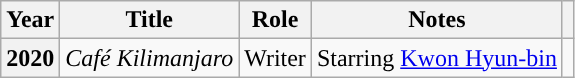<table class="wikitable plainrowheaders sortable"  style=font-size:100%>
<tr>
<th scope="col">Year</th>
<th scope="col">Title</th>
<th scope="col">Role</th>
<th scope="col" class="unsortable">Notes</th>
<th scope="col" class="unsortable"></th>
</tr>
<tr>
<th scope="row">2020</th>
<td><em>Café Kilimanjaro</em></td>
<td>Writer</td>
<td>Starring <a href='#'>Kwon Hyun-bin</a></td>
<td style="text-align:center;"></td>
</tr>
</table>
